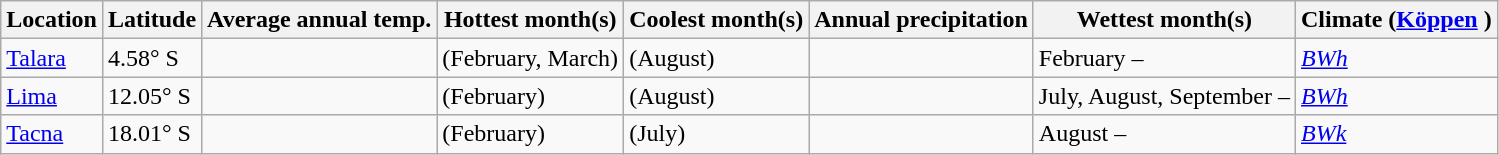<table class="wikitable">
<tr>
<th>Location</th>
<th>Latitude</th>
<th>Average annual temp.</th>
<th>Hottest month(s)</th>
<th>Coolest month(s)</th>
<th>Annual precipitation</th>
<th>Wettest month(s)</th>
<th>Climate (<a href='#'>Köppen</a> )</th>
</tr>
<tr>
<td><a href='#'>Talara</a></td>
<td>4.58° S</td>
<td></td>
<td> (February, March)</td>
<td> (August)</td>
<td></td>
<td>February – </td>
<td><em><a href='#'>BWh</a></em></td>
</tr>
<tr>
<td><a href='#'>Lima</a></td>
<td>12.05° S</td>
<td></td>
<td> (February)</td>
<td> (August)</td>
<td></td>
<td>July, August, September – </td>
<td><em><a href='#'>BWh</a></em></td>
</tr>
<tr>
<td><a href='#'>Tacna</a></td>
<td>18.01° S</td>
<td></td>
<td> (February)</td>
<td> (July)</td>
<td></td>
<td>August – </td>
<td><em><a href='#'>BWk</a></em></td>
</tr>
</table>
